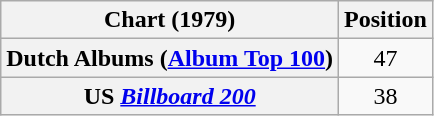<table class="wikitable sortable plainrowheaders" style="text-align:center">
<tr>
<th scope="col">Chart (1979)</th>
<th scope="col">Position</th>
</tr>
<tr>
<th scope="row">Dutch Albums (<a href='#'>Album Top 100</a>)</th>
<td>47</td>
</tr>
<tr>
<th scope="row">US <em><a href='#'>Billboard 200</a></em></th>
<td>38</td>
</tr>
</table>
